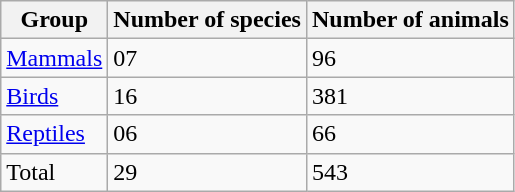<table class="wikitable sortable">
<tr>
<th>Group</th>
<th>Number of species</th>
<th>Number of animals</th>
</tr>
<tr>
<td><a href='#'>Mammals</a></td>
<td>07</td>
<td>96</td>
</tr>
<tr>
<td><a href='#'>Birds</a></td>
<td>16</td>
<td>381</td>
</tr>
<tr>
<td><a href='#'>Reptiles</a></td>
<td>06</td>
<td>66</td>
</tr>
<tr class="sortbottom">
<td>Total</td>
<td>29</td>
<td>543</td>
</tr>
</table>
